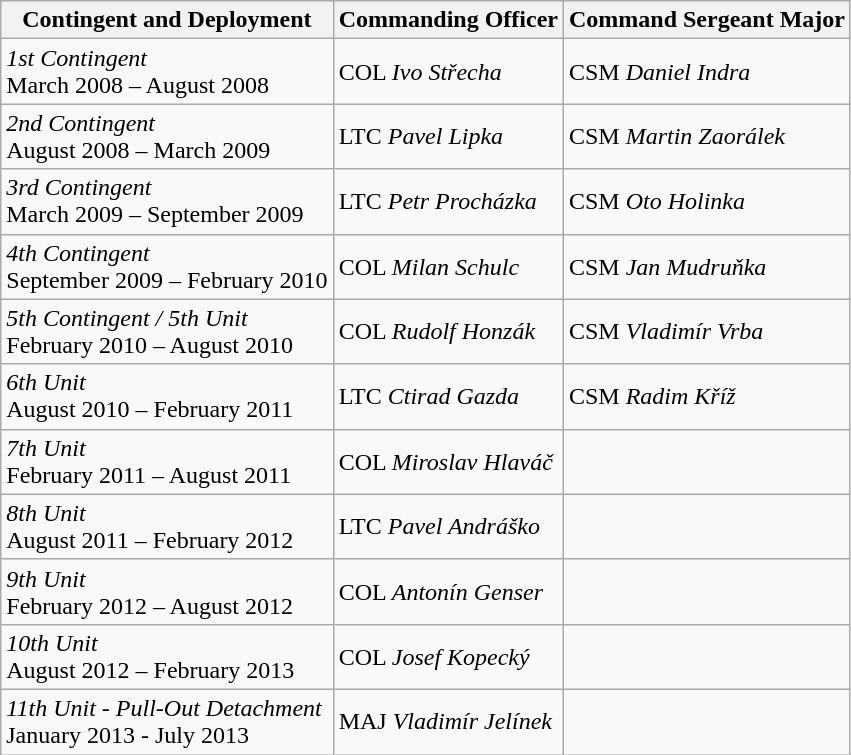<table class="wikitable">
<tr>
<th>Contingent and Deployment</th>
<th>Commanding Officer</th>
<th>Command Sergeant Major</th>
</tr>
<tr>
<td><em>1st Contingent</em><br>March 2008 – August 2008</td>
<td>COL <em>Ivo Střecha</em></td>
<td>CSM <em>Daniel Indra</em></td>
</tr>
<tr>
<td><em>2nd Contingent</em><br>August 2008 – March 2009</td>
<td>LTC <em>Pavel Lipka</em></td>
<td>CSM <em>Martin Zaorálek</em></td>
</tr>
<tr>
<td><em>3rd Contingent</em><br>March 2009 – September 2009</td>
<td>LTC <em>Petr Procházka</em></td>
<td>CSM <em>Oto Holinka</em></td>
</tr>
<tr>
<td><em>4th Contingent</em><br>September 2009 – February 2010</td>
<td>COL <em>Milan Schulc</em></td>
<td>CSM <em>Jan Mudruňka</em></td>
</tr>
<tr>
<td><em>5th Contingent / 5th Unit</em><br>February 2010 – August 2010</td>
<td>COL <em>Rudolf Honzák</em></td>
<td>CSM <em>Vladimír Vrba</em></td>
</tr>
<tr>
<td><em>6th Unit</em><br>August 2010 – February 2011</td>
<td>LTC <em>Ctirad Gazda</em></td>
<td>CSM <em>Radim Kříž</em></td>
</tr>
<tr>
<td><em>7th Unit</em><br>February 2011 – August 2011</td>
<td>COL <em>Miroslav Hlaváč</em></td>
<td></td>
</tr>
<tr>
<td><em>8th Unit</em><br>August 2011 – February 2012</td>
<td>LTC <em>Pavel Andráško</em></td>
<td></td>
</tr>
<tr>
<td><em>9th Unit</em><br>February 2012 – August 2012</td>
<td>COL <em>Antonín Genser</em></td>
<td></td>
</tr>
<tr>
<td><em>10th Unit</em><br>August 2012 – February 2013</td>
<td>COL <em>Josef Kopecký</em></td>
<td></td>
</tr>
<tr>
<td><em>11th Unit - Pull-Out Detachment</em><br>January 2013 - July 2013</td>
<td>MAJ <em>Vladimír Jelínek</em></td>
<td></td>
</tr>
</table>
